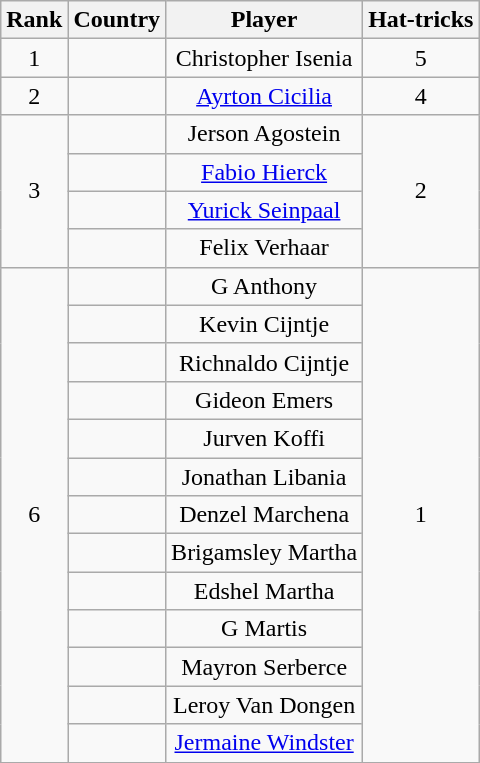<table class="wikitable" style="text-align:center;">
<tr>
<th>Rank</th>
<th>Country</th>
<th>Player</th>
<th>Hat-tricks</th>
</tr>
<tr>
<td>1</td>
<td></td>
<td>Christopher Isenia</td>
<td>5</td>
</tr>
<tr>
<td>2</td>
<td></td>
<td><a href='#'>Ayrton Cicilia</a></td>
<td>4</td>
</tr>
<tr>
<td rowspan=4>3</td>
<td></td>
<td>Jerson Agostein</td>
<td rowspan=4>2</td>
</tr>
<tr>
<td></td>
<td><a href='#'>Fabio Hierck</a></td>
</tr>
<tr>
<td></td>
<td><a href='#'>Yurick Seinpaal</a></td>
</tr>
<tr>
<td></td>
<td>Felix Verhaar</td>
</tr>
<tr>
<td rowspan=15>6</td>
<td></td>
<td>G Anthony</td>
<td rowspan=15>1</td>
</tr>
<tr>
<td></td>
<td>Kevin Cijntje</td>
</tr>
<tr>
<td></td>
<td>Richnaldo Cijntje</td>
</tr>
<tr>
<td></td>
<td>Gideon Emers</td>
</tr>
<tr>
<td></td>
<td>Jurven Koffi</td>
</tr>
<tr>
<td></td>
<td>Jonathan Libania</td>
</tr>
<tr>
<td></td>
<td>Denzel Marchena</td>
</tr>
<tr>
<td></td>
<td>Brigamsley Martha</td>
</tr>
<tr>
<td></td>
<td>Edshel Martha</td>
</tr>
<tr>
<td></td>
<td>G Martis</td>
</tr>
<tr>
<td></td>
<td>Mayron Serberce</td>
</tr>
<tr>
<td></td>
<td>Leroy Van Dongen</td>
</tr>
<tr>
<td></td>
<td><a href='#'>Jermaine Windster</a></td>
</tr>
<tr>
</tr>
</table>
